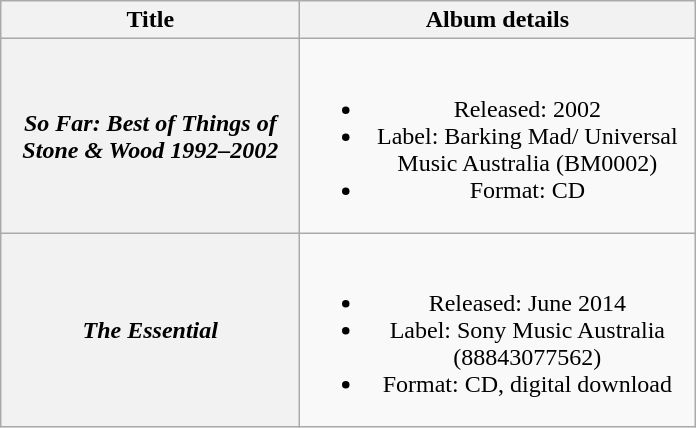<table class="wikitable plainrowheaders" style="text-align:center;" border="1">
<tr>
<th scope="col" style="width:12em;">Title</th>
<th scope="col" style="width:16em;">Album details</th>
</tr>
<tr>
<th scope="row"><em>So Far: Best of Things of Stone & Wood 1992–2002</em></th>
<td><br><ul><li>Released: 2002</li><li>Label: Barking Mad/ Universal Music Australia (BM0002)</li><li>Format: CD</li></ul></td>
</tr>
<tr>
<th scope="row"><em>The Essential</em></th>
<td><br><ul><li>Released: June 2014</li><li>Label: Sony Music Australia (88843077562)</li><li>Format: CD, digital download</li></ul></td>
</tr>
</table>
